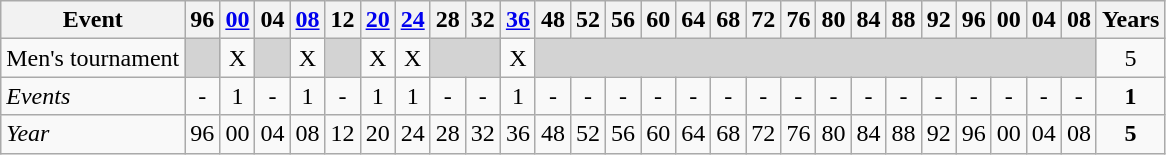<table class=wikitable>
<tr>
<th>Event</th>
<th><span>96</span></th>
<th><a href='#'>00</a></th>
<th><span>04</span></th>
<th><a href='#'>08</a></th>
<th><span>12</span></th>
<th><a href='#'>20</a></th>
<th><a href='#'>24</a></th>
<th><span>28</span></th>
<th><span>32</span></th>
<th><a href='#'>36</a></th>
<th><span>48</span></th>
<th><span>52</span></th>
<th><span>56</span></th>
<th><span>60</span></th>
<th><span>64</span></th>
<th><span>68</span></th>
<th><span>72</span></th>
<th><span>76</span></th>
<th><span>80</span></th>
<th><span>84</span></th>
<th><span>88</span></th>
<th><span>92</span></th>
<th><span>96</span></th>
<th><span>00</span></th>
<th><span>04</span></th>
<th><span>08</span></th>
<th>Years</th>
</tr>
<tr align=center>
<td align=left>Men's tournament</td>
<td bgcolor=lightgray></td>
<td>X</td>
<td bgcolor=lightgray></td>
<td>X</td>
<td bgcolor=lightgray></td>
<td>X</td>
<td>X</td>
<td colspan=2 bgcolor=lightgray></td>
<td>X</td>
<td colspan=16 bgcolor=lightgray></td>
<td>5</td>
</tr>
<tr align=center>
<td align=left><em>Events</em></td>
<td>-</td>
<td>1</td>
<td>-</td>
<td>1</td>
<td>-</td>
<td>1</td>
<td>1</td>
<td>-</td>
<td>-</td>
<td>1</td>
<td>-</td>
<td>-</td>
<td>-</td>
<td>-</td>
<td>-</td>
<td>-</td>
<td>-</td>
<td>-</td>
<td>-</td>
<td>-</td>
<td>-</td>
<td>-</td>
<td>-</td>
<td>-</td>
<td>-</td>
<td>-</td>
<td><strong>1</strong></td>
</tr>
<tr align=center>
<td align=left><em>Year</em></td>
<td>96</td>
<td>00</td>
<td>04</td>
<td>08</td>
<td>12</td>
<td>20</td>
<td>24</td>
<td>28</td>
<td>32</td>
<td>36</td>
<td>48</td>
<td>52</td>
<td>56</td>
<td>60</td>
<td>64</td>
<td>68</td>
<td>72</td>
<td>76</td>
<td>80</td>
<td>84</td>
<td>88</td>
<td>92</td>
<td>96</td>
<td>00</td>
<td>04</td>
<td>08</td>
<td><strong>5</strong></td>
</tr>
</table>
